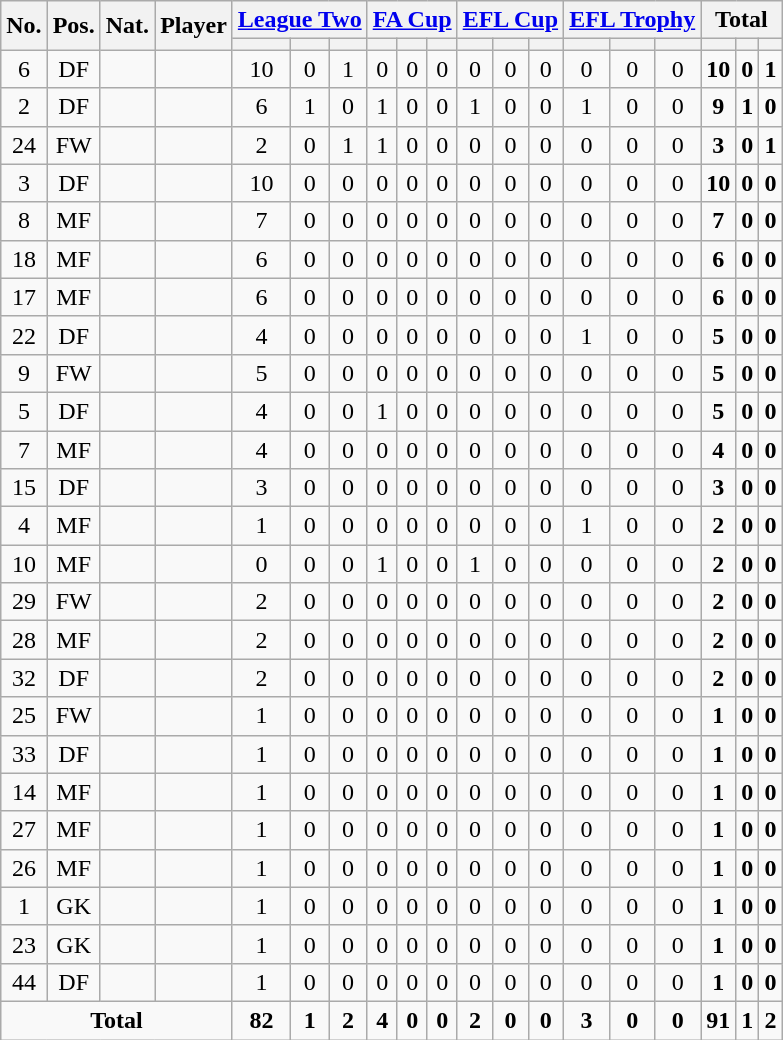<table class="wikitable sortable" style="text-align:center">
<tr>
<th rowspan="2">No.</th>
<th rowspan="2">Pos.</th>
<th rowspan="2">Nat.</th>
<th rowspan="2">Player</th>
<th colspan="3"><a href='#'>League Two</a></th>
<th colspan="3"><a href='#'>FA Cup</a></th>
<th colspan="3"><a href='#'>EFL Cup</a></th>
<th colspan="3"><a href='#'>EFL Trophy</a></th>
<th colspan="3">Total</th>
</tr>
<tr>
<th></th>
<th></th>
<th></th>
<th></th>
<th></th>
<th></th>
<th></th>
<th></th>
<th></th>
<th></th>
<th></th>
<th></th>
<th></th>
<th></th>
<th></th>
</tr>
<tr>
<td>6</td>
<td>DF</td>
<td></td>
<td align=left></td>
<td>10</td>
<td>0</td>
<td>1</td>
<td>0</td>
<td>0</td>
<td>0</td>
<td>0</td>
<td>0</td>
<td>0</td>
<td>0</td>
<td>0</td>
<td>0</td>
<td><strong>10</strong></td>
<td><strong>0</strong></td>
<td><strong>1</strong></td>
</tr>
<tr>
<td>2</td>
<td>DF</td>
<td></td>
<td align=left></td>
<td>6</td>
<td>1</td>
<td>0</td>
<td>1</td>
<td>0</td>
<td>0</td>
<td>1</td>
<td>0</td>
<td>0</td>
<td>1</td>
<td>0</td>
<td>0</td>
<td><strong>9</strong></td>
<td><strong>1</strong></td>
<td><strong>0</strong></td>
</tr>
<tr>
<td>24</td>
<td>FW</td>
<td></td>
<td align=left></td>
<td>2</td>
<td>0</td>
<td>1</td>
<td>1</td>
<td>0</td>
<td>0</td>
<td>0</td>
<td>0</td>
<td>0</td>
<td>0</td>
<td>0</td>
<td>0</td>
<td><strong>3</strong></td>
<td><strong>0</strong></td>
<td><strong>1</strong></td>
</tr>
<tr>
<td>3</td>
<td>DF</td>
<td></td>
<td align=left></td>
<td>10</td>
<td>0</td>
<td>0</td>
<td>0</td>
<td>0</td>
<td>0</td>
<td>0</td>
<td>0</td>
<td>0</td>
<td>0</td>
<td>0</td>
<td>0</td>
<td><strong>10</strong></td>
<td><strong>0</strong></td>
<td><strong>0</strong></td>
</tr>
<tr>
<td>8</td>
<td>MF</td>
<td></td>
<td align=left></td>
<td>7</td>
<td>0</td>
<td>0</td>
<td>0</td>
<td>0</td>
<td>0</td>
<td>0</td>
<td>0</td>
<td>0</td>
<td>0</td>
<td>0</td>
<td>0</td>
<td><strong>7</strong></td>
<td><strong>0</strong></td>
<td><strong>0</strong></td>
</tr>
<tr>
<td>18</td>
<td>MF</td>
<td></td>
<td align=left></td>
<td>6</td>
<td>0</td>
<td>0</td>
<td>0</td>
<td>0</td>
<td>0</td>
<td>0</td>
<td>0</td>
<td>0</td>
<td>0</td>
<td>0</td>
<td>0</td>
<td><strong>6</strong></td>
<td><strong>0</strong></td>
<td><strong>0</strong></td>
</tr>
<tr>
<td>17</td>
<td>MF</td>
<td></td>
<td align=left></td>
<td>6</td>
<td>0</td>
<td>0</td>
<td>0</td>
<td>0</td>
<td>0</td>
<td>0</td>
<td>0</td>
<td>0</td>
<td>0</td>
<td>0</td>
<td>0</td>
<td><strong>6</strong></td>
<td><strong>0</strong></td>
<td><strong>0</strong></td>
</tr>
<tr>
<td>22</td>
<td>DF</td>
<td></td>
<td align=left></td>
<td>4</td>
<td>0</td>
<td>0</td>
<td>0</td>
<td>0</td>
<td>0</td>
<td>0</td>
<td>0</td>
<td>0</td>
<td>1</td>
<td>0</td>
<td>0</td>
<td><strong>5</strong></td>
<td><strong>0</strong></td>
<td><strong>0</strong></td>
</tr>
<tr>
<td>9</td>
<td>FW</td>
<td></td>
<td align=left></td>
<td>5</td>
<td>0</td>
<td>0</td>
<td>0</td>
<td>0</td>
<td>0</td>
<td>0</td>
<td>0</td>
<td>0</td>
<td>0</td>
<td>0</td>
<td>0</td>
<td><strong>5</strong></td>
<td><strong>0</strong></td>
<td><strong>0</strong></td>
</tr>
<tr>
<td>5</td>
<td>DF</td>
<td></td>
<td align=left></td>
<td>4</td>
<td>0</td>
<td>0</td>
<td>1</td>
<td>0</td>
<td>0</td>
<td>0</td>
<td>0</td>
<td>0</td>
<td>0</td>
<td>0</td>
<td>0</td>
<td><strong>5</strong></td>
<td><strong>0</strong></td>
<td><strong>0</strong></td>
</tr>
<tr>
<td>7</td>
<td>MF</td>
<td></td>
<td align=left></td>
<td>4</td>
<td>0</td>
<td>0</td>
<td>0</td>
<td>0</td>
<td>0</td>
<td>0</td>
<td>0</td>
<td>0</td>
<td>0</td>
<td>0</td>
<td>0</td>
<td><strong>4</strong></td>
<td><strong>0</strong></td>
<td><strong>0</strong></td>
</tr>
<tr>
<td>15</td>
<td>DF</td>
<td></td>
<td align=left></td>
<td>3</td>
<td>0</td>
<td>0</td>
<td>0</td>
<td>0</td>
<td>0</td>
<td>0</td>
<td>0</td>
<td>0</td>
<td>0</td>
<td>0</td>
<td>0</td>
<td><strong>3</strong></td>
<td><strong>0</strong></td>
<td><strong>0</strong></td>
</tr>
<tr>
<td>4</td>
<td>MF</td>
<td></td>
<td align=left></td>
<td>1</td>
<td>0</td>
<td>0</td>
<td>0</td>
<td>0</td>
<td>0</td>
<td>0</td>
<td>0</td>
<td>0</td>
<td>1</td>
<td>0</td>
<td>0</td>
<td><strong>2</strong></td>
<td><strong>0</strong></td>
<td><strong>0</strong></td>
</tr>
<tr>
<td>10</td>
<td>MF</td>
<td></td>
<td align=left></td>
<td>0</td>
<td>0</td>
<td>0</td>
<td>1</td>
<td>0</td>
<td>0</td>
<td>1</td>
<td>0</td>
<td>0</td>
<td>0</td>
<td>0</td>
<td>0</td>
<td><strong>2</strong></td>
<td><strong>0</strong></td>
<td><strong>0</strong></td>
</tr>
<tr>
<td>29</td>
<td>FW</td>
<td></td>
<td align=left></td>
<td>2</td>
<td>0</td>
<td>0</td>
<td>0</td>
<td>0</td>
<td>0</td>
<td>0</td>
<td>0</td>
<td>0</td>
<td>0</td>
<td>0</td>
<td>0</td>
<td><strong>2</strong></td>
<td><strong>0</strong></td>
<td><strong>0</strong></td>
</tr>
<tr>
<td>28</td>
<td>MF</td>
<td></td>
<td align=left></td>
<td>2</td>
<td>0</td>
<td>0</td>
<td>0</td>
<td>0</td>
<td>0</td>
<td>0</td>
<td>0</td>
<td>0</td>
<td>0</td>
<td>0</td>
<td>0</td>
<td><strong>2</strong></td>
<td><strong>0</strong></td>
<td><strong>0</strong></td>
</tr>
<tr>
<td>32</td>
<td>DF</td>
<td></td>
<td align=left></td>
<td>2</td>
<td>0</td>
<td>0</td>
<td>0</td>
<td>0</td>
<td>0</td>
<td>0</td>
<td>0</td>
<td>0</td>
<td>0</td>
<td>0</td>
<td>0</td>
<td><strong>2</strong></td>
<td><strong>0</strong></td>
<td><strong>0</strong></td>
</tr>
<tr>
<td>25</td>
<td>FW</td>
<td></td>
<td align=left></td>
<td>1</td>
<td>0</td>
<td>0</td>
<td>0</td>
<td>0</td>
<td>0</td>
<td>0</td>
<td>0</td>
<td>0</td>
<td>0</td>
<td>0</td>
<td>0</td>
<td><strong>1</strong></td>
<td><strong>0</strong></td>
<td><strong>0</strong></td>
</tr>
<tr>
<td>33</td>
<td>DF</td>
<td></td>
<td align=left></td>
<td>1</td>
<td>0</td>
<td>0</td>
<td>0</td>
<td>0</td>
<td>0</td>
<td>0</td>
<td>0</td>
<td>0</td>
<td>0</td>
<td>0</td>
<td>0</td>
<td><strong>1</strong></td>
<td><strong>0</strong></td>
<td><strong>0</strong></td>
</tr>
<tr>
<td>14</td>
<td>MF</td>
<td></td>
<td align=left></td>
<td>1</td>
<td>0</td>
<td>0</td>
<td>0</td>
<td>0</td>
<td>0</td>
<td>0</td>
<td>0</td>
<td>0</td>
<td>0</td>
<td>0</td>
<td>0</td>
<td><strong>1</strong></td>
<td><strong>0</strong></td>
<td><strong>0</strong></td>
</tr>
<tr>
<td>27</td>
<td>MF</td>
<td></td>
<td align=left></td>
<td>1</td>
<td>0</td>
<td>0</td>
<td>0</td>
<td>0</td>
<td>0</td>
<td>0</td>
<td>0</td>
<td>0</td>
<td>0</td>
<td>0</td>
<td>0</td>
<td><strong>1</strong></td>
<td><strong>0</strong></td>
<td><strong>0</strong></td>
</tr>
<tr>
<td>26</td>
<td>MF</td>
<td></td>
<td align=left></td>
<td>1</td>
<td>0</td>
<td>0</td>
<td>0</td>
<td>0</td>
<td>0</td>
<td>0</td>
<td>0</td>
<td>0</td>
<td>0</td>
<td>0</td>
<td>0</td>
<td><strong>1</strong></td>
<td><strong>0</strong></td>
<td><strong>0</strong></td>
</tr>
<tr>
<td>1</td>
<td>GK</td>
<td></td>
<td align=left></td>
<td>1</td>
<td>0</td>
<td>0</td>
<td>0</td>
<td>0</td>
<td>0</td>
<td>0</td>
<td>0</td>
<td>0</td>
<td>0</td>
<td>0</td>
<td>0</td>
<td><strong>1</strong></td>
<td><strong>0</strong></td>
<td><strong>0</strong></td>
</tr>
<tr>
<td>23</td>
<td>GK</td>
<td></td>
<td align=left></td>
<td>1</td>
<td>0</td>
<td>0</td>
<td>0</td>
<td>0</td>
<td>0</td>
<td>0</td>
<td>0</td>
<td>0</td>
<td>0</td>
<td>0</td>
<td>0</td>
<td><strong>1</strong></td>
<td><strong>0</strong></td>
<td><strong>0</strong></td>
</tr>
<tr>
<td>44</td>
<td>DF</td>
<td></td>
<td align=left></td>
<td>1</td>
<td>0</td>
<td>0</td>
<td>0</td>
<td>0</td>
<td>0</td>
<td>0</td>
<td>0</td>
<td>0</td>
<td>0</td>
<td>0</td>
<td>0</td>
<td><strong>1</strong></td>
<td><strong>0</strong></td>
<td><strong>0</strong></td>
</tr>
<tr class="sortbottom">
<td colspan=4><strong>Total</strong></td>
<td><strong>82</strong></td>
<td><strong>1</strong></td>
<td><strong>2</strong></td>
<td><strong>4</strong></td>
<td><strong>0</strong></td>
<td><strong>0</strong></td>
<td><strong>2</strong></td>
<td><strong>0</strong></td>
<td><strong>0</strong></td>
<td><strong>3</strong></td>
<td><strong>0</strong></td>
<td><strong>0</strong></td>
<td><strong>91</strong></td>
<td><strong>1</strong></td>
<td><strong>2</strong></td>
</tr>
</table>
